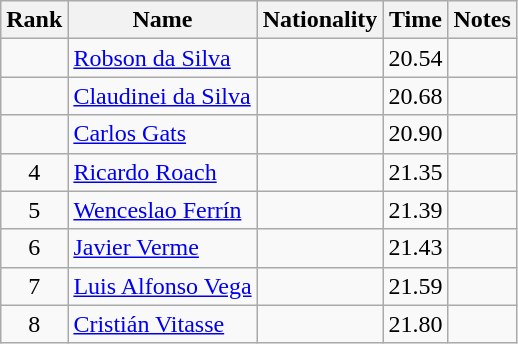<table class="wikitable sortable" style="text-align:center">
<tr>
<th>Rank</th>
<th>Name</th>
<th>Nationality</th>
<th>Time</th>
<th>Notes</th>
</tr>
<tr>
<td></td>
<td align=left><a href='#'>Robson da Silva</a></td>
<td align=left></td>
<td>20.54</td>
<td></td>
</tr>
<tr>
<td></td>
<td align=left><a href='#'>Claudinei da Silva</a></td>
<td align=left></td>
<td>20.68</td>
<td></td>
</tr>
<tr>
<td></td>
<td align=left><a href='#'>Carlos Gats</a></td>
<td align=left></td>
<td>20.90</td>
<td></td>
</tr>
<tr>
<td>4</td>
<td align=left><a href='#'>Ricardo Roach</a></td>
<td align=left></td>
<td>21.35</td>
<td></td>
</tr>
<tr>
<td>5</td>
<td align=left><a href='#'>Wenceslao Ferrín</a></td>
<td align=left></td>
<td>21.39</td>
<td></td>
</tr>
<tr>
<td>6</td>
<td align=left><a href='#'>Javier Verme</a></td>
<td align=left></td>
<td>21.43</td>
<td></td>
</tr>
<tr>
<td>7</td>
<td align=left><a href='#'>Luis Alfonso Vega</a></td>
<td align=left></td>
<td>21.59</td>
<td></td>
</tr>
<tr>
<td>8</td>
<td align=left><a href='#'>Cristián Vitasse</a></td>
<td align=left></td>
<td>21.80</td>
<td></td>
</tr>
</table>
